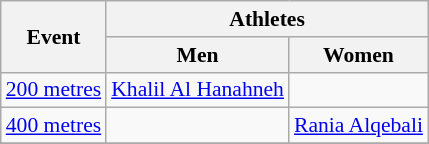<table class=wikitable style="font-size:90%">
<tr>
<th rowspan=2>Event</th>
<th colspan=2>Athletes</th>
</tr>
<tr>
<th>Men</th>
<th>Women</th>
</tr>
<tr>
<td><a href='#'>200 metres</a></td>
<td><a href='#'>Khalil Al Hanahneh</a></td>
<td></td>
</tr>
<tr>
<td><a href='#'>400 metres</a></td>
<td></td>
<td><a href='#'>Rania Alqebali</a></td>
</tr>
<tr>
</tr>
</table>
